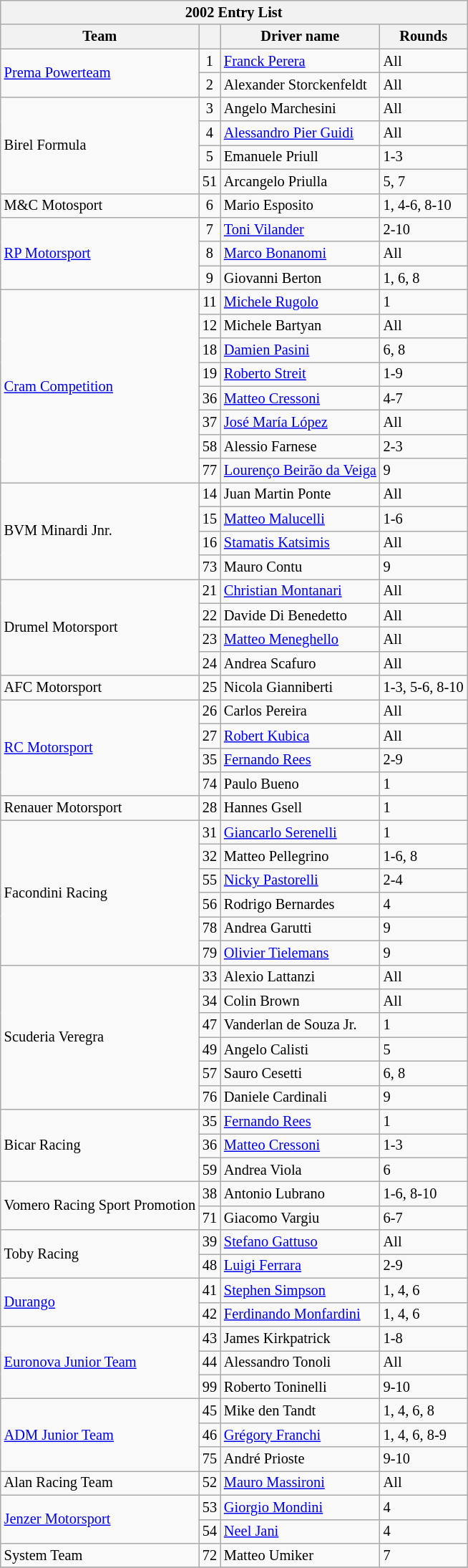<table class="wikitable" style="font-size:85%">
<tr>
<th colspan=4>2002 Entry List</th>
</tr>
<tr>
<th>Team</th>
<th></th>
<th>Driver name</th>
<th>Rounds</th>
</tr>
<tr>
<td nowrap rowspan=2> <a href='#'>Prema Powerteam</a></td>
<td align=center>1</td>
<td nowrap> <a href='#'>Franck Perera</a></td>
<td>All</td>
</tr>
<tr>
<td align=center>2</td>
<td nowrap> Alexander Storckenfeldt</td>
<td>All</td>
</tr>
<tr>
<td nowrap rowspan=4> Birel Formula</td>
<td align=center>3</td>
<td nowrap> Angelo Marchesini</td>
<td>All</td>
</tr>
<tr>
<td align=center>4</td>
<td nowrap> <a href='#'>Alessandro Pier Guidi</a></td>
<td>All</td>
</tr>
<tr>
<td align=center>5</td>
<td nowrap> Emanuele Priull</td>
<td>1-3</td>
</tr>
<tr>
<td align=center>51</td>
<td nowrap> Arcangelo Priulla</td>
<td>5, 7</td>
</tr>
<tr>
<td nowrap> M&C Motosport</td>
<td align=center>6</td>
<td nowrap> Mario Esposito</td>
<td>1, 4-6, 8-10</td>
</tr>
<tr>
<td nowrap rowspan=3> <a href='#'>RP Motorsport</a></td>
<td align=center>7</td>
<td nowrap> <a href='#'>Toni Vilander</a></td>
<td>2-10</td>
</tr>
<tr>
<td align=center>8</td>
<td nowrap> <a href='#'>Marco Bonanomi</a></td>
<td>All</td>
</tr>
<tr>
<td align=center>9</td>
<td nowrap> Giovanni Berton</td>
<td>1, 6, 8</td>
</tr>
<tr>
<td nowrap rowspan=8> <a href='#'>Cram Competition</a></td>
<td align=center>11</td>
<td nowrap> <a href='#'>Michele Rugolo</a></td>
<td>1</td>
</tr>
<tr>
<td align=center>12</td>
<td nowrap> Michele Bartyan</td>
<td>All</td>
</tr>
<tr>
<td align=center>18</td>
<td nowrap> <a href='#'>Damien Pasini</a></td>
<td>6, 8</td>
</tr>
<tr>
<td align=center>19</td>
<td nowrap> <a href='#'>Roberto Streit</a></td>
<td>1-9</td>
</tr>
<tr>
<td align=center>36</td>
<td nowrap> <a href='#'>Matteo Cressoni</a></td>
<td>4-7</td>
</tr>
<tr>
<td align=center>37</td>
<td nowrap> <a href='#'>José María López</a></td>
<td>All</td>
</tr>
<tr>
<td align=center>58</td>
<td nowrap> Alessio Farnese</td>
<td>2-3</td>
</tr>
<tr>
<td align=center>77</td>
<td nowrap> <a href='#'>Lourenço Beirão da Veiga</a></td>
<td>9</td>
</tr>
<tr>
<td nowrap rowspan=4> BVM Minardi Jnr.</td>
<td align=center>14</td>
<td nowrap> Juan Martin Ponte</td>
<td>All</td>
</tr>
<tr>
<td align=center>15</td>
<td nowrap> <a href='#'>Matteo Malucelli</a></td>
<td>1-6</td>
</tr>
<tr>
<td align=center>16</td>
<td nowrap> <a href='#'>Stamatis Katsimis</a></td>
<td>All</td>
</tr>
<tr>
<td align=center>73</td>
<td nowrap> Mauro Contu</td>
<td>9</td>
</tr>
<tr>
<td nowrap rowspan=4> Drumel Motorsport</td>
<td align=center>21</td>
<td nowrap> <a href='#'>Christian Montanari</a></td>
<td>All</td>
</tr>
<tr>
<td align=center>22</td>
<td nowrap> Davide Di Benedetto</td>
<td>All</td>
</tr>
<tr>
<td align=center>23</td>
<td nowrap> <a href='#'>Matteo Meneghello</a></td>
<td>All</td>
</tr>
<tr>
<td align=center>24</td>
<td nowrap> Andrea Scafuro</td>
<td>All</td>
</tr>
<tr>
<td nowrap> AFC Motorsport</td>
<td align=center>25</td>
<td nowrap> Nicola Gianniberti</td>
<td>1-3, 5-6, 8-10</td>
</tr>
<tr>
<td nowrap rowspan=4> <a href='#'>RC Motorsport</a></td>
<td align=center>26</td>
<td nowrap> Carlos Pereira</td>
<td>All</td>
</tr>
<tr>
<td align=center>27</td>
<td nowrap> <a href='#'>Robert Kubica</a></td>
<td>All</td>
</tr>
<tr>
<td align=center>35</td>
<td nowrap> <a href='#'>Fernando Rees</a></td>
<td>2-9</td>
</tr>
<tr>
<td align=center>74</td>
<td nowrap> Paulo Bueno</td>
<td>1</td>
</tr>
<tr>
<td nowrap> Renauer Motorsport</td>
<td align=center>28</td>
<td nowrap> Hannes Gsell</td>
<td>1</td>
</tr>
<tr>
<td nowrap rowspan=6> Facondini Racing</td>
<td align=center>31</td>
<td nowrap> <a href='#'>Giancarlo Serenelli</a></td>
<td>1</td>
</tr>
<tr>
<td align=center>32</td>
<td nowrap> Matteo Pellegrino</td>
<td>1-6, 8</td>
</tr>
<tr>
<td align=center>55</td>
<td nowrap> <a href='#'>Nicky Pastorelli</a></td>
<td>2-4</td>
</tr>
<tr>
<td align=center>56</td>
<td nowrap> Rodrigo Bernardes</td>
<td>4</td>
</tr>
<tr>
<td align=center>78</td>
<td nowrap> Andrea Garutti</td>
<td>9</td>
</tr>
<tr>
<td align=center>79</td>
<td nowrap> <a href='#'>Olivier Tielemans</a></td>
<td>9</td>
</tr>
<tr>
<td nowrap rowspan=6> Scuderia Veregra</td>
<td align=center>33</td>
<td nowrap> Alexio Lattanzi</td>
<td>All</td>
</tr>
<tr>
<td align=center>34</td>
<td nowrap> Colin Brown</td>
<td>All</td>
</tr>
<tr>
<td align=center>47</td>
<td nowrap> Vanderlan de Souza Jr.</td>
<td>1</td>
</tr>
<tr>
<td align=center>49</td>
<td nowrap> Angelo Calisti</td>
<td>5</td>
</tr>
<tr>
<td align=center>57</td>
<td nowrap> Sauro Cesetti</td>
<td>6, 8</td>
</tr>
<tr>
<td align=center>76</td>
<td nowrap> Daniele Cardinali</td>
<td>9</td>
</tr>
<tr>
<td nowrap rowspan=3> Bicar Racing</td>
<td align=center>35</td>
<td nowrap> <a href='#'>Fernando Rees</a></td>
<td>1</td>
</tr>
<tr>
<td align=center>36</td>
<td nowrap> <a href='#'>Matteo Cressoni</a></td>
<td>1-3</td>
</tr>
<tr>
<td align=center>59</td>
<td nowrap> Andrea Viola</td>
<td>6</td>
</tr>
<tr>
<td nowrap rowspan=2> Vomero Racing Sport Promotion</td>
<td align=center>38</td>
<td nowrap> Antonio Lubrano</td>
<td>1-6, 8-10</td>
</tr>
<tr>
<td align=center>71</td>
<td nowrap> Giacomo Vargiu</td>
<td>6-7</td>
</tr>
<tr>
<td nowrap rowspan=2> Toby Racing</td>
<td align=center>39</td>
<td nowrap> <a href='#'>Stefano Gattuso</a></td>
<td>All</td>
</tr>
<tr>
<td align=center>48</td>
<td nowrap> <a href='#'>Luigi Ferrara</a></td>
<td>2-9</td>
</tr>
<tr>
<td nowrap rowspan=2> <a href='#'>Durango</a></td>
<td align=center>41</td>
<td nowrap> <a href='#'>Stephen Simpson</a></td>
<td>1, 4, 6</td>
</tr>
<tr>
<td align=center>42</td>
<td nowrap> <a href='#'>Ferdinando Monfardini</a></td>
<td>1, 4, 6</td>
</tr>
<tr>
<td nowrap rowspan=3> <a href='#'>Euronova Junior Team</a></td>
<td align=center>43</td>
<td nowrap> James Kirkpatrick</td>
<td>1-8</td>
</tr>
<tr>
<td align=center>44</td>
<td nowrap> Alessandro Tonoli</td>
<td>All</td>
</tr>
<tr>
<td align=center>99</td>
<td nowrap> Roberto Toninelli</td>
<td>9-10</td>
</tr>
<tr>
<td nowrap rowspan=3> <a href='#'>ADM Junior Team</a></td>
<td align=center>45</td>
<td nowrap> Mike den Tandt</td>
<td>1, 4, 6, 8</td>
</tr>
<tr>
<td align=center>46</td>
<td nowrap> <a href='#'>Grégory Franchi</a></td>
<td>1, 4, 6, 8-9</td>
</tr>
<tr>
<td align=center>75</td>
<td nowrap> André Prioste</td>
<td>9-10</td>
</tr>
<tr>
<td nowrap> Alan Racing Team</td>
<td align=center>52</td>
<td nowrap> <a href='#'>Mauro Massironi</a></td>
<td>All</td>
</tr>
<tr>
<td nowrap rowspan=2> <a href='#'>Jenzer Motorsport</a></td>
<td align=center>53</td>
<td nowrap> <a href='#'>Giorgio Mondini</a></td>
<td>4</td>
</tr>
<tr>
<td align=center>54</td>
<td nowrap> <a href='#'>Neel Jani</a></td>
<td>4</td>
</tr>
<tr>
<td nowrap> System Team</td>
<td align=center>72</td>
<td nowrap> Matteo Umiker</td>
<td>7</td>
</tr>
<tr>
</tr>
</table>
